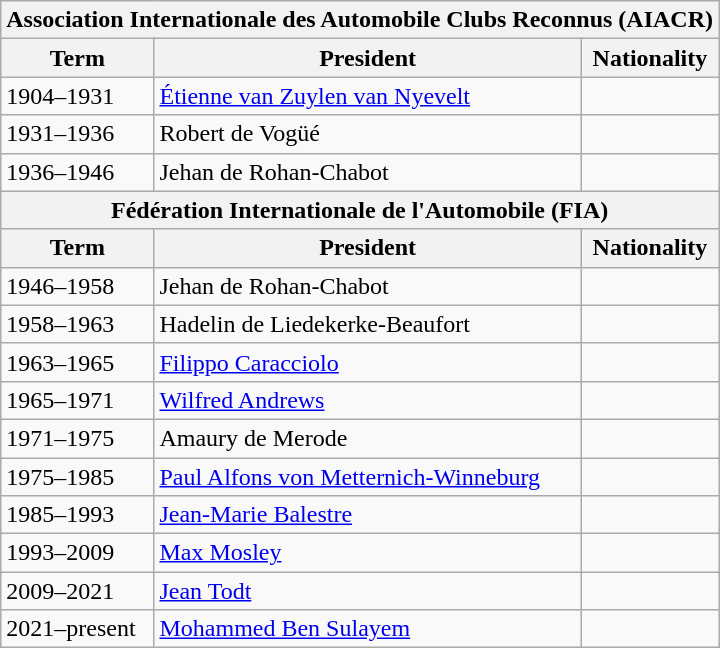<table class="wikitable">
<tr>
<th colspan="3">Association Internationale des Automobile Clubs Reconnus (AIACR)</th>
</tr>
<tr>
<th>Term</th>
<th>President</th>
<th>Nationality</th>
</tr>
<tr>
<td>1904–1931</td>
<td><a href='#'>Étienne van Zuylen van Nyevelt</a></td>
<td></td>
</tr>
<tr>
<td>1931–1936</td>
<td>Robert de Vogüé</td>
<td></td>
</tr>
<tr>
<td>1936–1946</td>
<td>Jehan de Rohan-Chabot</td>
<td></td>
</tr>
<tr>
<th colspan="3"><strong>Fédération Internationale de l'Automobile</strong> (FIA)</th>
</tr>
<tr>
<th>Term</th>
<th>President</th>
<th>Nationality</th>
</tr>
<tr>
<td>1946–1958</td>
<td>Jehan de Rohan-Chabot</td>
<td></td>
</tr>
<tr>
<td>1958–1963</td>
<td>Hadelin de Liedekerke-Beaufort</td>
<td></td>
</tr>
<tr>
<td>1963–1965</td>
<td><a href='#'>Filippo Caracciolo</a></td>
<td></td>
</tr>
<tr>
<td>1965–1971</td>
<td><a href='#'>Wilfred Andrews</a></td>
<td></td>
</tr>
<tr>
<td>1971–1975</td>
<td>Amaury de Merode</td>
<td></td>
</tr>
<tr>
<td>1975–1985</td>
<td><a href='#'>Paul Alfons von Metternich-Winneburg</a></td>
<td></td>
</tr>
<tr>
<td>1985–1993</td>
<td><a href='#'>Jean-Marie Balestre</a></td>
<td></td>
</tr>
<tr>
<td>1993–2009</td>
<td><a href='#'>Max Mosley</a></td>
<td></td>
</tr>
<tr>
<td>2009–2021</td>
<td><a href='#'>Jean Todt</a></td>
<td></td>
</tr>
<tr>
<td>2021–present</td>
<td><a href='#'>Mohammed Ben Sulayem</a></td>
<td></td>
</tr>
</table>
